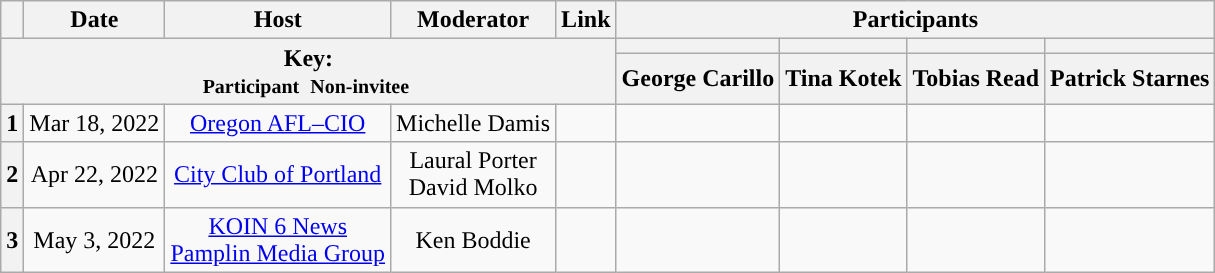<table class="wikitable" style="text-align:center;">
<tr>
<th scope="col"></th>
<th scope="col">Date</th>
<th scope="col">Host</th>
<th scope="col">Moderator</th>
<th scope="col">Link</th>
<th colspan="4" scope="col">Participants</th>
</tr>
<tr>
<th colspan="5" rowspan="2">Key:<br> <small>Participant </small>  <small>Non-invitee </small></th>
<th scope="col" style="background:"></th>
<th scope="col" style="background:"></th>
<th scope="col" style="background:"></th>
<th scope="col" style="background:"></th>
</tr>
<tr>
<th scope="col">George Carillo</th>
<th scope="col">Tina Kotek</th>
<th scope="col">Tobias Read</th>
<th scope="col">Patrick Starnes</th>
</tr>
<tr>
<th scope="row">1</th>
<td style="white-space:nowrap;">Mar 18, 2022</td>
<td style="white-space:nowrap;"><a href='#'>Oregon AFL–CIO</a></td>
<td style="white-space:nowrap;">Michelle Damis</td>
<td style="white-space:nowrap;"></td>
<td></td>
<td></td>
<td></td>
<td></td>
</tr>
<tr>
<th>2</th>
<td>Apr 22, 2022</td>
<td><a href='#'>City Club of Portland</a></td>
<td>Laural Porter<br>David Molko</td>
<td></td>
<td></td>
<td></td>
<td></td>
<td></td>
</tr>
<tr>
<th>3</th>
<td>May 3, 2022</td>
<td><a href='#'>KOIN 6 News</a><br><a href='#'>Pamplin Media Group</a></td>
<td>Ken Boddie</td>
<td></td>
<td></td>
<td></td>
<td></td>
<td></td>
</tr>
</table>
